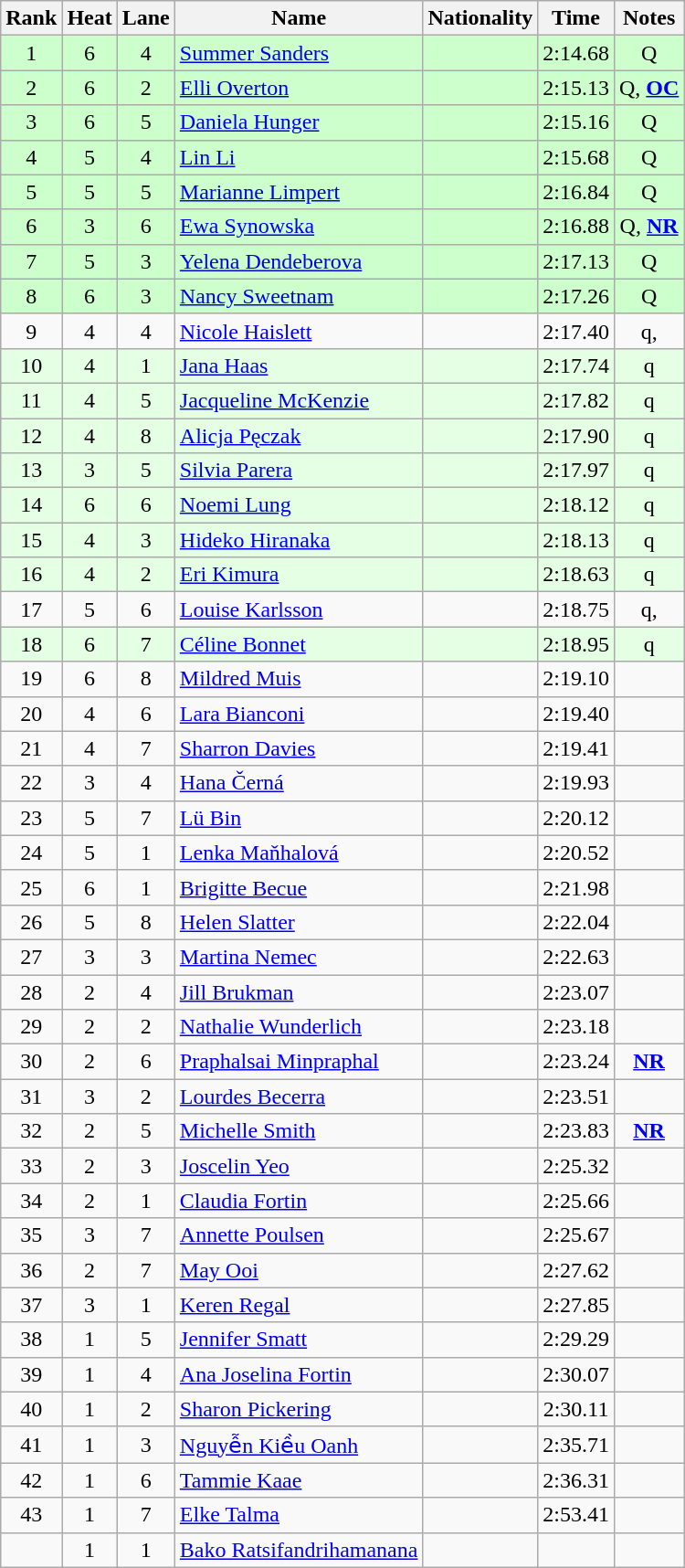<table class="wikitable sortable" style="text-align:center">
<tr>
<th>Rank</th>
<th>Heat</th>
<th>Lane</th>
<th>Name</th>
<th>Nationality</th>
<th>Time</th>
<th>Notes</th>
</tr>
<tr bgcolor=#cfc>
<td>1</td>
<td>6</td>
<td>4</td>
<td align=left><a href='#'>Summer Sanders</a></td>
<td align=left></td>
<td>2:14.68</td>
<td>Q</td>
</tr>
<tr bgcolor=#cfc>
<td>2</td>
<td>6</td>
<td>2</td>
<td align=left><a href='#'>Elli Overton</a></td>
<td align=left></td>
<td>2:15.13</td>
<td>Q, <strong><a href='#'>OC</a></strong></td>
</tr>
<tr bgcolor=#cfc>
<td>3</td>
<td>6</td>
<td>5</td>
<td align=left><a href='#'>Daniela Hunger</a></td>
<td align=left></td>
<td>2:15.16</td>
<td>Q</td>
</tr>
<tr bgcolor=#cfc>
<td>4</td>
<td>5</td>
<td>4</td>
<td align=left><a href='#'>Lin Li</a></td>
<td align=left></td>
<td>2:15.68</td>
<td>Q</td>
</tr>
<tr bgcolor=#cfc>
<td>5</td>
<td>5</td>
<td>5</td>
<td align=left><a href='#'>Marianne Limpert</a></td>
<td align=left></td>
<td>2:16.84</td>
<td>Q</td>
</tr>
<tr bgcolor=#cfc>
<td>6</td>
<td>3</td>
<td>6</td>
<td align=left><a href='#'>Ewa Synowska</a></td>
<td align=left></td>
<td>2:16.88</td>
<td>Q, <strong><a href='#'>NR</a></strong></td>
</tr>
<tr bgcolor=#cfc>
<td>7</td>
<td>5</td>
<td>3</td>
<td align=left><a href='#'>Yelena Dendeberova</a></td>
<td align=left></td>
<td>2:17.13</td>
<td>Q</td>
</tr>
<tr bgcolor=#cfc>
<td>8</td>
<td>6</td>
<td>3</td>
<td align=left><a href='#'>Nancy Sweetnam</a></td>
<td align=left></td>
<td>2:17.26</td>
<td>Q</td>
</tr>
<tr>
<td>9</td>
<td>4</td>
<td>4</td>
<td align=left><a href='#'>Nicole Haislett</a></td>
<td align=left></td>
<td>2:17.40</td>
<td>q, </td>
</tr>
<tr bgcolor=e5ffe5>
<td>10</td>
<td>4</td>
<td>1</td>
<td align=left><a href='#'>Jana Haas</a></td>
<td align=left></td>
<td>2:17.74</td>
<td>q</td>
</tr>
<tr bgcolor=e5ffe5>
<td>11</td>
<td>4</td>
<td>5</td>
<td align=left><a href='#'>Jacqueline McKenzie</a></td>
<td align=left></td>
<td>2:17.82</td>
<td>q</td>
</tr>
<tr bgcolor=e5ffe5>
<td>12</td>
<td>4</td>
<td>8</td>
<td align=left><a href='#'>Alicja Pęczak</a></td>
<td align=left></td>
<td>2:17.90</td>
<td>q</td>
</tr>
<tr bgcolor=e5ffe5>
<td>13</td>
<td>3</td>
<td>5</td>
<td align=left><a href='#'>Silvia Parera</a></td>
<td align=left></td>
<td>2:17.97</td>
<td>q</td>
</tr>
<tr bgcolor=e5ffe5>
<td>14</td>
<td>6</td>
<td>6</td>
<td align=left><a href='#'>Noemi Lung</a></td>
<td align=left></td>
<td>2:18.12</td>
<td>q</td>
</tr>
<tr bgcolor=e5ffe5>
<td>15</td>
<td>4</td>
<td>3</td>
<td align=left><a href='#'>Hideko Hiranaka</a></td>
<td align=left></td>
<td>2:18.13</td>
<td>q</td>
</tr>
<tr bgcolor=e5ffe5>
<td>16</td>
<td>4</td>
<td>2</td>
<td align=left><a href='#'>Eri Kimura</a></td>
<td align=left></td>
<td>2:18.63</td>
<td>q</td>
</tr>
<tr>
<td>17</td>
<td>5</td>
<td>6</td>
<td align=left><a href='#'>Louise Karlsson</a></td>
<td align=left></td>
<td>2:18.75</td>
<td>q, </td>
</tr>
<tr bgcolor=e5ffe5>
<td>18</td>
<td>6</td>
<td>7</td>
<td align=left><a href='#'>Céline Bonnet</a></td>
<td align=left></td>
<td>2:18.95</td>
<td>q</td>
</tr>
<tr>
<td>19</td>
<td>6</td>
<td>8</td>
<td align=left><a href='#'>Mildred Muis</a></td>
<td align=left></td>
<td>2:19.10</td>
<td></td>
</tr>
<tr>
<td>20</td>
<td>4</td>
<td>6</td>
<td align=left><a href='#'>Lara Bianconi</a></td>
<td align=left></td>
<td>2:19.40</td>
<td></td>
</tr>
<tr>
<td>21</td>
<td>4</td>
<td>7</td>
<td align=left><a href='#'>Sharron Davies</a></td>
<td align=left></td>
<td>2:19.41</td>
<td></td>
</tr>
<tr>
<td>22</td>
<td>3</td>
<td>4</td>
<td align=left><a href='#'>Hana Černá</a></td>
<td align=left></td>
<td>2:19.93</td>
<td></td>
</tr>
<tr>
<td>23</td>
<td>5</td>
<td>7</td>
<td align=left><a href='#'>Lü Bin</a></td>
<td align=left></td>
<td>2:20.12</td>
<td></td>
</tr>
<tr>
<td>24</td>
<td>5</td>
<td>1</td>
<td align=left><a href='#'>Lenka Maňhalová</a></td>
<td align=left></td>
<td>2:20.52</td>
<td></td>
</tr>
<tr>
<td>25</td>
<td>6</td>
<td>1</td>
<td align=left><a href='#'>Brigitte Becue</a></td>
<td align=left></td>
<td>2:21.98</td>
<td></td>
</tr>
<tr>
<td>26</td>
<td>5</td>
<td>8</td>
<td align=left><a href='#'>Helen Slatter</a></td>
<td align=left></td>
<td>2:22.04</td>
<td></td>
</tr>
<tr>
<td>27</td>
<td>3</td>
<td>3</td>
<td align=left><a href='#'>Martina Nemec</a></td>
<td align=left></td>
<td>2:22.63</td>
<td></td>
</tr>
<tr>
<td>28</td>
<td>2</td>
<td>4</td>
<td align=left><a href='#'>Jill Brukman</a></td>
<td align=left></td>
<td>2:23.07</td>
<td></td>
</tr>
<tr>
<td>29</td>
<td>2</td>
<td>2</td>
<td align=left><a href='#'>Nathalie Wunderlich</a></td>
<td align=left></td>
<td>2:23.18</td>
<td></td>
</tr>
<tr>
<td>30</td>
<td>2</td>
<td>6</td>
<td align=left><a href='#'>Praphalsai Minpraphal</a></td>
<td align=left></td>
<td>2:23.24</td>
<td><strong><a href='#'>NR</a></strong></td>
</tr>
<tr>
<td>31</td>
<td>3</td>
<td>2</td>
<td align=left><a href='#'>Lourdes Becerra</a></td>
<td align=left></td>
<td>2:23.51</td>
<td></td>
</tr>
<tr>
<td>32</td>
<td>2</td>
<td>5</td>
<td align=left><a href='#'>Michelle Smith</a></td>
<td align=left></td>
<td>2:23.83</td>
<td><strong><a href='#'>NR</a></strong></td>
</tr>
<tr>
<td>33</td>
<td>2</td>
<td>3</td>
<td align=left><a href='#'>Joscelin Yeo</a></td>
<td align=left></td>
<td>2:25.32</td>
<td></td>
</tr>
<tr>
<td>34</td>
<td>2</td>
<td>1</td>
<td align=left><a href='#'>Claudia Fortin</a></td>
<td align=left></td>
<td>2:25.66</td>
<td></td>
</tr>
<tr>
<td>35</td>
<td>3</td>
<td>7</td>
<td align=left><a href='#'>Annette Poulsen</a></td>
<td align=left></td>
<td>2:25.67</td>
<td></td>
</tr>
<tr>
<td>36</td>
<td>2</td>
<td>7</td>
<td align=left><a href='#'>May Ooi</a></td>
<td align=left></td>
<td>2:27.62</td>
<td></td>
</tr>
<tr>
<td>37</td>
<td>3</td>
<td>1</td>
<td align=left><a href='#'>Keren Regal</a></td>
<td align=left></td>
<td>2:27.85</td>
<td></td>
</tr>
<tr>
<td>38</td>
<td>1</td>
<td>5</td>
<td align=left><a href='#'>Jennifer Smatt</a></td>
<td align=left></td>
<td>2:29.29</td>
<td></td>
</tr>
<tr>
<td>39</td>
<td>1</td>
<td>4</td>
<td align=left><a href='#'>Ana Joselina Fortin</a></td>
<td align=left></td>
<td>2:30.07</td>
<td></td>
</tr>
<tr>
<td>40</td>
<td>1</td>
<td>2</td>
<td align=left><a href='#'>Sharon Pickering</a></td>
<td align=left></td>
<td>2:30.11</td>
<td></td>
</tr>
<tr>
<td>41</td>
<td>1</td>
<td>3</td>
<td align=left><a href='#'>Nguyễn Kiều Oanh</a></td>
<td align=left></td>
<td>2:35.71</td>
<td></td>
</tr>
<tr>
<td>42</td>
<td>1</td>
<td>6</td>
<td align=left><a href='#'>Tammie Kaae</a></td>
<td align=left></td>
<td>2:36.31</td>
<td></td>
</tr>
<tr>
<td>43</td>
<td>1</td>
<td>7</td>
<td align=left><a href='#'>Elke Talma</a></td>
<td align=left></td>
<td>2:53.41</td>
<td></td>
</tr>
<tr>
<td></td>
<td>1</td>
<td>1</td>
<td align=left><a href='#'>Bako Ratsifandrihamanana</a></td>
<td align=left></td>
<td></td>
<td></td>
</tr>
</table>
